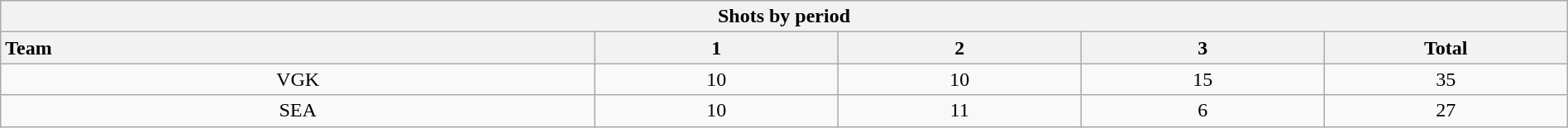<table class="wikitable" style="width:100%;text-align: center;">
<tr>
<th colspan=5>Shots by period</th>
</tr>
<tr>
<th style="width:8em; text-align:left;">Team</th>
<th style="width:3em;">1</th>
<th style="width:3em;">2</th>
<th style="width:3em;">3</th>
<th style="width:3em;">Total</th>
</tr>
<tr>
<td>VGK</td>
<td align=center>10</td>
<td align=center>10</td>
<td align=center>15</td>
<td align=center>35</td>
</tr>
<tr>
<td>SEA</td>
<td align=center>10</td>
<td align=center>11</td>
<td align=center>6</td>
<td align=center>27</td>
</tr>
</table>
